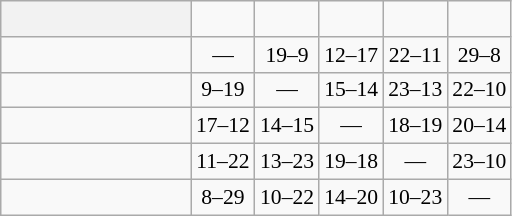<table class="wikitable" style="text-align:center; font-size:90%;">
<tr>
<th width=120> </th>
<td><strong></strong></td>
<td><strong></strong></td>
<td><strong></strong></td>
<td><strong></strong></td>
<td><strong></strong></td>
</tr>
<tr>
<td style="text-align:left;"></td>
<td>—</td>
<td>19–9</td>
<td>12–17</td>
<td>22–11</td>
<td>29–8</td>
</tr>
<tr>
<td style="text-align:left;"></td>
<td>9–19</td>
<td>—</td>
<td>15–14</td>
<td>23–13</td>
<td>22–10</td>
</tr>
<tr>
<td style="text-align:left;"></td>
<td>17–12</td>
<td>14–15</td>
<td>—</td>
<td>18–19</td>
<td>20–14</td>
</tr>
<tr>
<td style="text-align:left;"></td>
<td>11–22</td>
<td>13–23</td>
<td>19–18</td>
<td>—</td>
<td>23–10</td>
</tr>
<tr>
<td style="text-align:left;"></td>
<td>8–29</td>
<td>10–22</td>
<td>14–20</td>
<td>10–23</td>
<td>—</td>
</tr>
</table>
